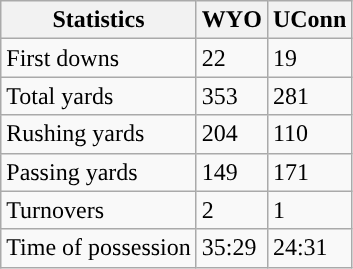<table class="wikitable">
<tr>
<th>Statistics</th>
<th>WYO</th>
<th>UConn</th>
</tr>
<tr>
<td>First downs</td>
<td>22</td>
<td>19</td>
</tr>
<tr>
<td>Total yards</td>
<td>353</td>
<td>281</td>
</tr>
<tr>
<td>Rushing yards</td>
<td>204</td>
<td>110</td>
</tr>
<tr>
<td>Passing yards</td>
<td>149</td>
<td>171</td>
</tr>
<tr>
<td>Turnovers</td>
<td>2</td>
<td>1</td>
</tr>
<tr>
<td>Time of possession</td>
<td>35:29</td>
<td>24:31</td>
</tr>
</table>
